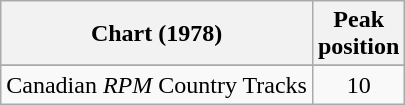<table class="wikitable sortable">
<tr>
<th align="left">Chart (1978)</th>
<th align="center">Peak<br>position</th>
</tr>
<tr>
</tr>
<tr>
<td align="left">Canadian <em>RPM</em> Country Tracks</td>
<td align="center">10</td>
</tr>
</table>
